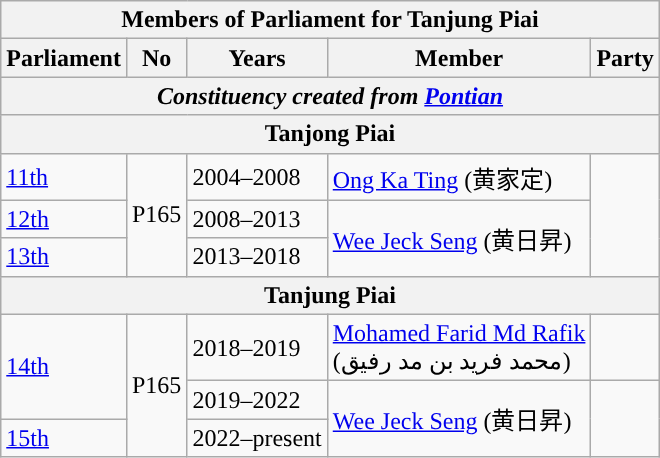<table class=wikitable>
<tr>
<th colspan="5">Members of Parliament for Tanjung Piai</th>
</tr>
<tr>
<th>Parliament</th>
<th>No</th>
<th>Years</th>
<th>Member</th>
<th>Party</th>
</tr>
<tr>
<th colspan="5" align="center"><em>Constituency created from <a href='#'>Pontian</a></em></th>
</tr>
<tr>
<th colspan="5" align="center">Tanjong Piai</th>
</tr>
<tr>
<td><a href='#'>11th</a></td>
<td rowspan="3">P165</td>
<td>2004–2008</td>
<td><a href='#'>Ong Ka Ting</a> (黄家定)</td>
<td rowspan="3"></td>
</tr>
<tr>
<td><a href='#'>12th</a></td>
<td>2008–2013</td>
<td rowspan=2><a href='#'>Wee Jeck Seng</a>   (黄日昇)</td>
</tr>
<tr>
<td><a href='#'>13th</a></td>
<td>2013–2018</td>
</tr>
<tr>
<th colspan="5" align="center">Tanjung Piai</th>
</tr>
<tr>
<td rowspan="2"><a href='#'>14th</a></td>
<td rowspan="3">P165</td>
<td>2018–2019</td>
<td><a href='#'>Mohamed Farid Md Rafik</a> <br> (محمد فريد بن مد رفيق)</td>
<td></td>
</tr>
<tr>
<td>2019–2022</td>
<td rowspan="2"><a href='#'>Wee Jeck Seng</a> (黄日昇)</td>
<td rowspan="2"></td>
</tr>
<tr>
<td><a href='#'>15th</a></td>
<td>2022–present</td>
</tr>
</table>
